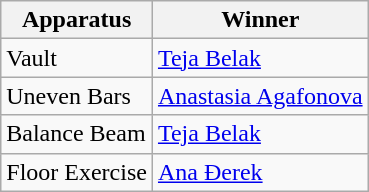<table class="wikitable sortable">
<tr>
<th>Apparatus</th>
<th>Winner</th>
</tr>
<tr>
<td>Vault</td>
<td> <a href='#'>Teja Belak</a></td>
</tr>
<tr>
<td>Uneven Bars</td>
<td> <a href='#'>Anastasia Agafonova</a></td>
</tr>
<tr>
<td>Balance Beam</td>
<td> <a href='#'>Teja Belak</a></td>
</tr>
<tr>
<td>Floor Exercise</td>
<td> <a href='#'>Ana Đerek</a></td>
</tr>
</table>
